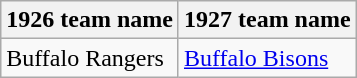<table class="wikitable">
<tr>
<th>1926 team name</th>
<th>1927 team name</th>
</tr>
<tr>
<td>Buffalo Rangers</td>
<td><a href='#'>Buffalo Bisons</a></td>
</tr>
</table>
